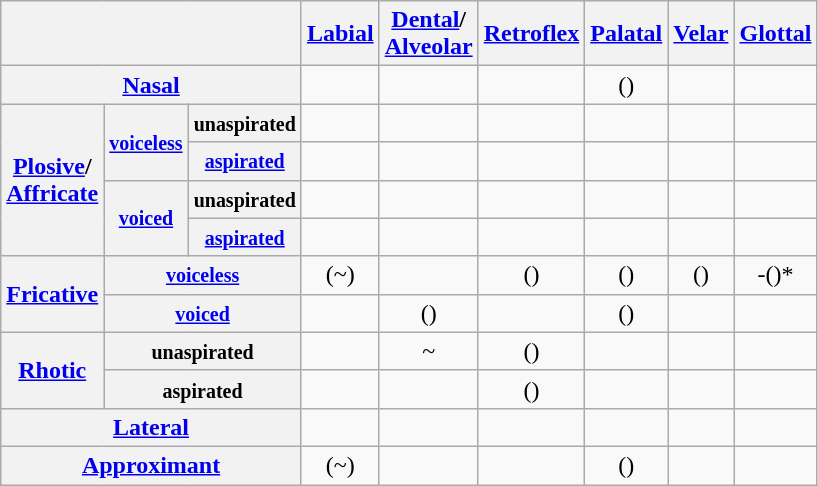<table class="wikitable" style="text-align:center">
<tr>
<th colspan="3"></th>
<th><a href='#'>Labial</a></th>
<th><a href='#'>Dental</a>/<br><a href='#'>Alveolar</a></th>
<th><a href='#'>Retroflex</a></th>
<th><a href='#'>Palatal</a></th>
<th><a href='#'>Velar</a></th>
<th><a href='#'>Glottal</a></th>
</tr>
<tr>
<th colspan="3"><a href='#'>Nasal</a></th>
<td> </td>
<td> </td>
<td> </td>
<td>() </td>
<td> </td>
<td></td>
</tr>
<tr>
<th rowspan="4"><a href='#'>Plosive</a>/<br><a href='#'>Affricate</a></th>
<th rowspan="2"><small><a href='#'>voiceless</a></small></th>
<th><small>unaspirated</small></th>
<td> </td>
<td> </td>
<td> </td>
<td> </td>
<td> </td>
<td></td>
</tr>
<tr>
<th><small><a href='#'>aspirated</a></small></th>
<td> </td>
<td> </td>
<td> </td>
<td> </td>
<td> </td>
<td></td>
</tr>
<tr>
<th rowspan="2"><small><a href='#'>voiced</a></small></th>
<th><small>unaspirated</small></th>
<td> </td>
<td> </td>
<td> </td>
<td> </td>
<td> </td>
<td></td>
</tr>
<tr>
<th><small><a href='#'>aspirated</a></small></th>
<td> </td>
<td> </td>
<td> </td>
<td> </td>
<td> </td>
<td></td>
</tr>
<tr>
<th rowspan="2"><a href='#'>Fricative</a></th>
<th colspan="2"><small><a href='#'>voiceless</a></small></th>
<td>(~) </td>
<td> </td>
<td>() </td>
<td>() </td>
<td>() </td>
<td>-()* </td>
</tr>
<tr>
<th colspan="2"><small><a href='#'>voiced</a></small></th>
<td></td>
<td>() </td>
<td></td>
<td>() </td>
<td></td>
<td> </td>
</tr>
<tr>
<th rowspan="2"><a href='#'>Rhotic</a></th>
<th colspan="2"><small>unaspirated</small></th>
<td></td>
<td>~ </td>
<td>() </td>
<td></td>
<td></td>
<td></td>
</tr>
<tr>
<th colspan="2"><small>aspirated</small></th>
<td></td>
<td></td>
<td>() </td>
<td></td>
<td></td>
<td></td>
</tr>
<tr>
<th colspan="3"><a href='#'>Lateral</a></th>
<td></td>
<td> </td>
<td></td>
<td></td>
<td></td>
<td></td>
</tr>
<tr>
<th colspan="3"><a href='#'>Approximant</a></th>
<td>(~) </td>
<td></td>
<td></td>
<td>() </td>
<td></td>
<td></td>
</tr>
</table>
